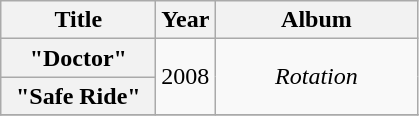<table class="wikitable plainrowheaders" style="text-align:center;">
<tr>
<th scope="col" style="width:6em;">Title</th>
<th scope="col">Year</th>
<th scope="col" style="width:8em;">Album</th>
</tr>
<tr>
<th scope="row">"Doctor"</th>
<td rowspan="2">2008</td>
<td rowspan="2"><em>Rotation</em></td>
</tr>
<tr>
<th scope="row">"Safe Ride"</th>
</tr>
<tr>
</tr>
</table>
